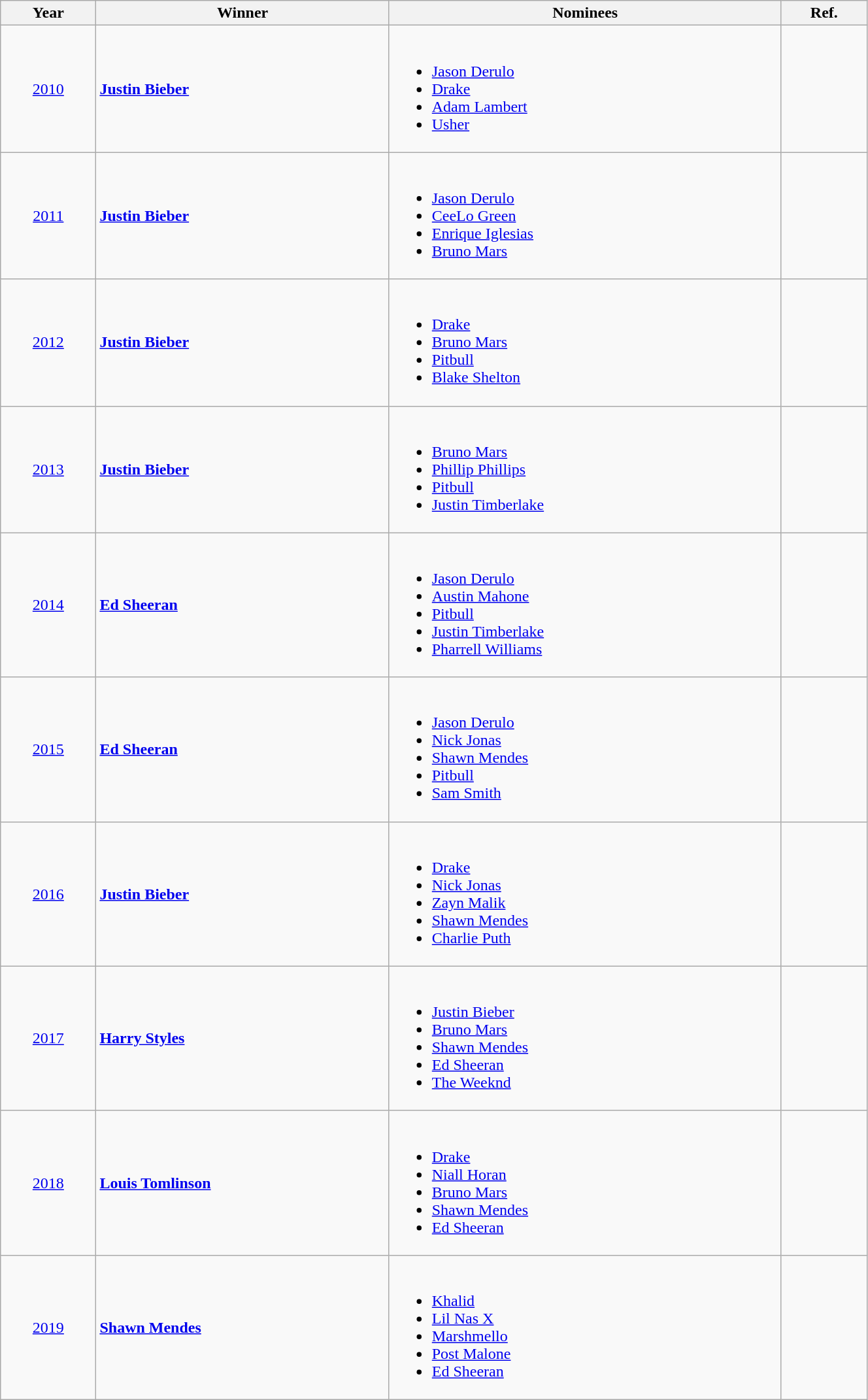<table class="wikitable" width=70%>
<tr>
<th>Year</th>
<th>Winner</th>
<th>Nominees</th>
<th>Ref.</th>
</tr>
<tr>
<td align="center"><a href='#'>2010</a></td>
<td><strong><a href='#'>Justin Bieber</a></strong></td>
<td><br><ul><li><a href='#'>Jason Derulo</a></li><li><a href='#'>Drake</a></li><li><a href='#'>Adam Lambert</a></li><li><a href='#'>Usher</a></li></ul></td>
<td align="center"></td>
</tr>
<tr>
<td align="center"><a href='#'>2011</a></td>
<td><strong><a href='#'>Justin Bieber</a></strong></td>
<td><br><ul><li><a href='#'>Jason Derulo</a></li><li><a href='#'>CeeLo Green</a></li><li><a href='#'>Enrique Iglesias</a></li><li><a href='#'>Bruno Mars</a></li></ul></td>
<td align="center"></td>
</tr>
<tr>
<td align="center"><a href='#'>2012</a></td>
<td><strong><a href='#'>Justin Bieber</a></strong></td>
<td><br><ul><li><a href='#'>Drake</a></li><li><a href='#'>Bruno Mars</a></li><li><a href='#'>Pitbull</a></li><li><a href='#'>Blake Shelton</a></li></ul></td>
<td align="center"></td>
</tr>
<tr>
<td align="center"><a href='#'>2013</a></td>
<td><strong><a href='#'>Justin Bieber</a></strong></td>
<td><br><ul><li><a href='#'>Bruno Mars</a></li><li><a href='#'>Phillip Phillips</a></li><li><a href='#'>Pitbull</a></li><li><a href='#'>Justin Timberlake</a></li></ul></td>
<td align="center"></td>
</tr>
<tr>
<td align="center"><a href='#'>2014</a></td>
<td><strong><a href='#'>Ed Sheeran</a></strong></td>
<td><br><ul><li><a href='#'>Jason Derulo</a></li><li><a href='#'>Austin Mahone</a></li><li><a href='#'>Pitbull</a></li><li><a href='#'>Justin Timberlake</a></li><li><a href='#'>Pharrell Williams</a></li></ul></td>
<td align="center"></td>
</tr>
<tr>
<td align="center"><a href='#'>2015</a></td>
<td><strong><a href='#'>Ed Sheeran</a></strong></td>
<td><br><ul><li><a href='#'>Jason Derulo</a></li><li><a href='#'>Nick Jonas</a></li><li><a href='#'>Shawn Mendes</a></li><li><a href='#'>Pitbull</a></li><li><a href='#'>Sam Smith</a></li></ul></td>
<td align="center"></td>
</tr>
<tr>
<td align="center"><a href='#'>2016</a></td>
<td><strong><a href='#'>Justin Bieber</a></strong></td>
<td><br><ul><li><a href='#'>Drake</a></li><li><a href='#'>Nick Jonas</a></li><li><a href='#'>Zayn Malik</a></li><li><a href='#'>Shawn Mendes</a></li><li><a href='#'>Charlie Puth</a></li></ul></td>
<td align="center"></td>
</tr>
<tr>
<td align="center"><a href='#'>2017</a></td>
<td><strong><a href='#'>Harry Styles</a></strong></td>
<td><br><ul><li><a href='#'>Justin Bieber</a></li><li><a href='#'>Bruno Mars</a></li><li><a href='#'>Shawn Mendes</a></li><li><a href='#'>Ed Sheeran</a></li><li><a href='#'>The Weeknd</a></li></ul></td>
<td align="center"></td>
</tr>
<tr>
<td align="center"><a href='#'>2018</a></td>
<td><strong><a href='#'>Louis Tomlinson</a></strong></td>
<td><br><ul><li><a href='#'>Drake</a></li><li><a href='#'>Niall Horan</a></li><li><a href='#'>Bruno Mars</a></li><li><a href='#'>Shawn Mendes</a></li><li><a href='#'>Ed Sheeran</a></li></ul></td>
<td align="center"></td>
</tr>
<tr>
<td align="center"><a href='#'>2019</a></td>
<td><strong><a href='#'>Shawn Mendes</a></strong></td>
<td><br><ul><li><a href='#'>Khalid</a></li><li><a href='#'>Lil Nas X</a></li><li><a href='#'>Marshmello</a></li><li><a href='#'>Post Malone</a></li><li><a href='#'>Ed Sheeran</a></li></ul></td>
<td align="center"></td>
</tr>
</table>
